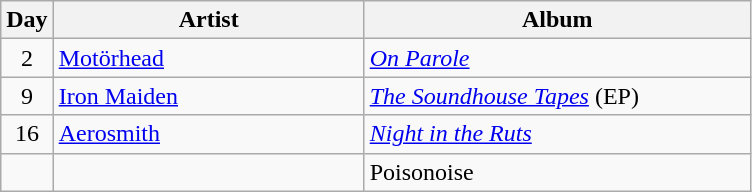<table class="wikitable" border="1">
<tr>
<th>Day</th>
<th width="200">Artist</th>
<th width="250">Album</th>
</tr>
<tr>
<td style="text-align:center;" rowspan="1">2</td>
<td><a href='#'>Motörhead</a></td>
<td><em><a href='#'>On Parole</a></em></td>
</tr>
<tr>
<td style="text-align:center;" rowspan="1">9</td>
<td><a href='#'>Iron Maiden</a></td>
<td><em><a href='#'>The Soundhouse Tapes</a></em> (EP)</td>
</tr>
<tr>
<td style="text-align:center;" rowspan="1">16</td>
<td><a href='#'>Aerosmith</a></td>
<td><em><a href='#'>Night in the Ruts</a></em></td>
</tr>
<tr>
<td style="text-align:center;" rowspan="1"></td>
<td></td>
<td>Poisonoise</td>
</tr>
</table>
